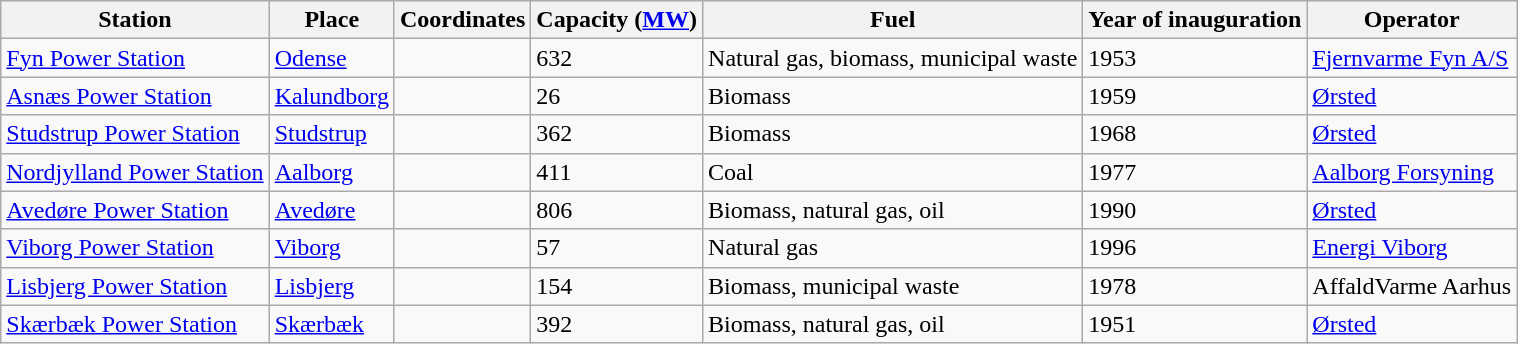<table class="wikitable sortable">
<tr>
<th>Station</th>
<th>Place</th>
<th>Coordinates</th>
<th>Capacity (<a href='#'>MW</a>)</th>
<th>Fuel</th>
<th>Year of inauguration</th>
<th>Operator</th>
</tr>
<tr>
<td><a href='#'>Fyn Power Station</a></td>
<td><a href='#'>Odense</a></td>
<td></td>
<td>632</td>
<td>Natural gas, biomass, municipal waste</td>
<td>1953</td>
<td><a href='#'>Fjernvarme Fyn A/S</a></td>
</tr>
<tr>
<td><a href='#'>Asnæs Power Station</a></td>
<td><a href='#'>Kalundborg</a></td>
<td></td>
<td>26</td>
<td>Biomass</td>
<td>1959</td>
<td><a href='#'>Ørsted</a></td>
</tr>
<tr>
<td><a href='#'>Studstrup Power Station</a></td>
<td><a href='#'>Studstrup</a></td>
<td></td>
<td>362</td>
<td>Biomass</td>
<td>1968</td>
<td><a href='#'>Ørsted</a><br></td>
</tr>
<tr>
<td><a href='#'>Nordjylland Power Station</a></td>
<td><a href='#'>Aalborg</a></td>
<td></td>
<td>411</td>
<td>Coal</td>
<td>1977</td>
<td><a href='#'>Aalborg Forsyning</a></td>
</tr>
<tr>
<td><a href='#'>Avedøre Power Station</a></td>
<td><a href='#'>Avedøre</a></td>
<td></td>
<td>806</td>
<td>Biomass, natural gas, oil</td>
<td>1990</td>
<td><a href='#'>Ørsted</a></td>
</tr>
<tr>
<td><a href='#'>Viborg Power Station</a></td>
<td><a href='#'>Viborg</a></td>
<td></td>
<td>57</td>
<td>Natural gas</td>
<td>1996</td>
<td><a href='#'>Energi Viborg</a></td>
</tr>
<tr>
<td><a href='#'>Lisbjerg Power Station</a></td>
<td><a href='#'>Lisbjerg</a></td>
<td></td>
<td>154</td>
<td>Biomass, municipal waste</td>
<td>1978</td>
<td>AffaldVarme Aarhus</td>
</tr>
<tr>
<td><a href='#'>Skærbæk Power Station</a></td>
<td><a href='#'>Skærbæk</a></td>
<td></td>
<td>392</td>
<td>Biomass, natural gas, oil</td>
<td>1951</td>
<td><a href='#'>Ørsted</a></td>
</tr>
</table>
